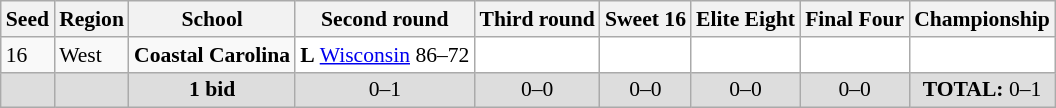<table class="sortable wikitable" style="white-space:nowrap; font-size:90%;">
<tr>
<th>Seed</th>
<th>Region</th>
<th>School</th>
<th>Second round</th>
<th>Third round</th>
<th>Sweet 16</th>
<th>Elite Eight</th>
<th>Final Four</th>
<th>Championship</th>
</tr>
<tr>
<td>16</td>
<td>West</td>
<td><strong>Coastal Carolina</strong></td>
<td style="background:#fff;"><strong>L</strong> <a href='#'>Wisconsin</a> 86–72</td>
<td style="background:#fff;"></td>
<td style="background:#fff;"></td>
<td style="background:#fff;"></td>
<td style="background:#fff;"></td>
<td style="background:#fff;"></td>
</tr>
<tr class="sortbottom"  style="text-align:center; background:#ddd;">
<td></td>
<td></td>
<td><strong>1 bid</strong></td>
<td>0–1 </td>
<td>0–0 </td>
<td>0–0 </td>
<td>0–0 </td>
<td>0–0 </td>
<td><strong>TOTAL:</strong> 0–1 </td>
</tr>
</table>
